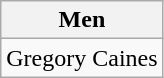<table class="wikitable">
<tr>
<th>Men</th>
</tr>
<tr>
<td>Gregory Caines</td>
</tr>
</table>
